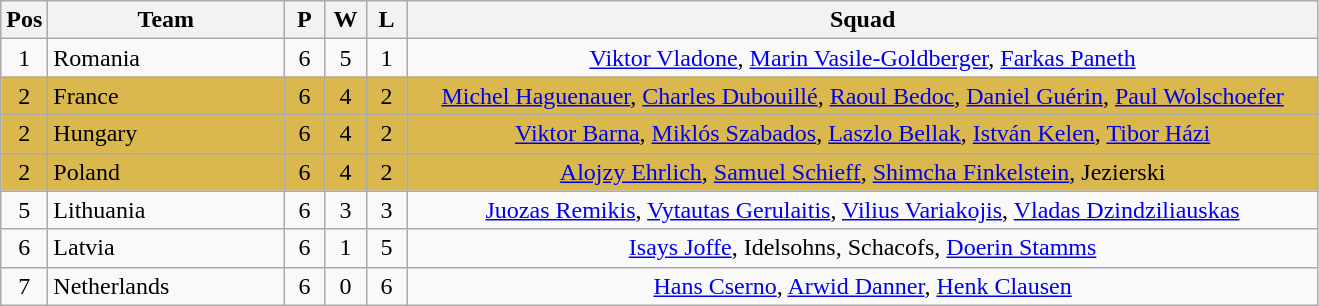<table class="wikitable" style="font-size: 100%">
<tr>
<th width=15>Pos</th>
<th width=150>Team</th>
<th width=20>P</th>
<th width=20>W</th>
<th width=20>L</th>
<th width=600>Squad</th>
</tr>
<tr align=center>
<td>1</td>
<td align="left"> Romania</td>
<td>6</td>
<td>5</td>
<td>1</td>
<td><a href='#'>Viktor Vladone</a>, <a href='#'>Marin Vasile-Goldberger</a>, <a href='#'>Farkas Paneth</a></td>
</tr>
<tr align=center style="background: #DBB84D;">
<td>2</td>
<td align="left"> France</td>
<td>6</td>
<td>4</td>
<td>2</td>
<td><a href='#'>Michel Haguenauer</a>, <a href='#'>Charles Dubouillé</a>, <a href='#'>Raoul Bedoc</a>, <a href='#'>Daniel Guérin</a>, <a href='#'>Paul Wolschoefer</a></td>
</tr>
<tr align=center style="background: #DBB84D;">
<td>2</td>
<td align="left"> Hungary</td>
<td>6</td>
<td>4</td>
<td>2</td>
<td><a href='#'>Viktor Barna</a>, <a href='#'>Miklós Szabados</a>, <a href='#'>Laszlo Bellak</a>, <a href='#'>István Kelen</a>, <a href='#'>Tibor Házi</a></td>
</tr>
<tr align=center  style="background: #DBB84D;">
<td>2</td>
<td align="left"> Poland</td>
<td>6</td>
<td>4</td>
<td>2</td>
<td><a href='#'>Alojzy Ehrlich</a>, <a href='#'>Samuel Schieff</a>, <a href='#'>Shimcha Finkelstein</a>, Jezierski</td>
</tr>
<tr align=center>
<td>5</td>
<td align="left"> Lithuania</td>
<td>6</td>
<td>3</td>
<td>3</td>
<td><a href='#'>Juozas Remikis</a>, <a href='#'>Vytautas Gerulaitis</a>, <a href='#'>Vilius Variakojis</a>, <a href='#'>Vladas Dzindziliauskas</a></td>
</tr>
<tr align=center>
<td>6</td>
<td align="left"> Latvia</td>
<td>6</td>
<td>1</td>
<td>5</td>
<td><a href='#'>Isays Joffe</a>, Idelsohns, Schacofs, <a href='#'>Doerin Stamms</a></td>
</tr>
<tr align=center>
<td>7</td>
<td align="left"> Netherlands</td>
<td>6</td>
<td>0</td>
<td>6</td>
<td><a href='#'>Hans Cserno</a>, <a href='#'>Arwid Danner</a>, <a href='#'>Henk Clausen</a></td>
</tr>
</table>
